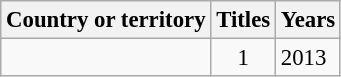<table class="wikitable" style="font-size:95%;">
<tr>
<th>Country or territory</th>
<th>Titles</th>
<th>Years</th>
</tr>
<tr>
<td></td>
<td rowspan="2" style="text-align:center;">1</td>
<td>2013</td>
</tr>
</table>
